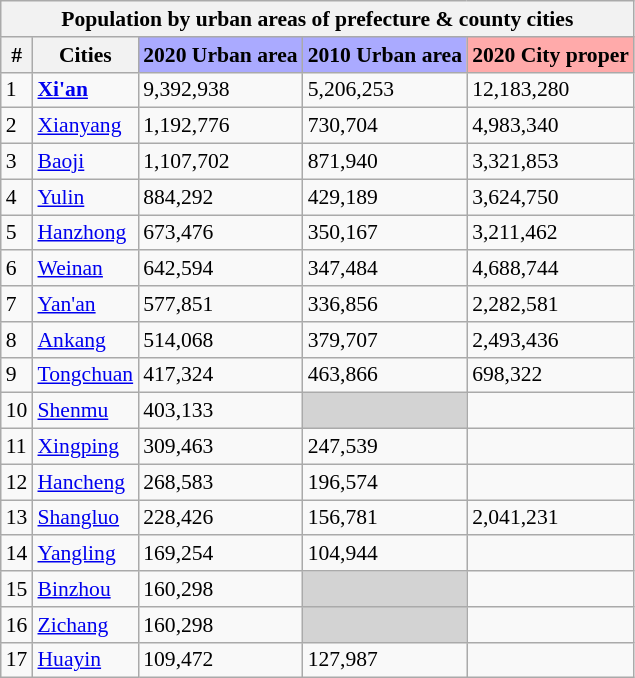<table class="wikitable sortable collapsible" style="font-size:90%;">
<tr>
<th colspan=5>Population by urban areas of prefecture & county cities</th>
</tr>
<tr>
<th>#</th>
<th>Cities</th>
<th style="background-color: #aaaaff;">2020 Urban area</th>
<th style="background-color: #aaaaff;">2010 Urban area</th>
<th style="background-color: #ffaaaa;">2020 City proper</th>
</tr>
<tr>
<td>1</td>
<td><strong><a href='#'>Xi'an</a></strong></td>
<td>9,392,938</td>
<td>5,206,253</td>
<td>12,183,280</td>
</tr>
<tr>
<td>2</td>
<td><a href='#'>Xianyang</a></td>
<td>1,192,776</td>
<td>730,704</td>
<td>4,983,340</td>
</tr>
<tr>
<td>3</td>
<td><a href='#'>Baoji</a></td>
<td>1,107,702</td>
<td>871,940</td>
<td>3,321,853</td>
</tr>
<tr>
<td>4</td>
<td><a href='#'>Yulin</a></td>
<td>884,292</td>
<td>429,189</td>
<td>3,624,750</td>
</tr>
<tr>
<td>5</td>
<td><a href='#'>Hanzhong</a></td>
<td>673,476</td>
<td>350,167</td>
<td>3,211,462</td>
</tr>
<tr>
<td>6</td>
<td><a href='#'>Weinan</a></td>
<td>642,594</td>
<td>347,484</td>
<td>4,688,744</td>
</tr>
<tr>
<td>7</td>
<td><a href='#'>Yan'an</a></td>
<td>577,851</td>
<td>336,856</td>
<td>2,282,581</td>
</tr>
<tr>
<td>8</td>
<td><a href='#'>Ankang</a></td>
<td>514,068</td>
<td>379,707</td>
<td>2,493,436</td>
</tr>
<tr>
<td>9</td>
<td><a href='#'>Tongchuan</a></td>
<td>417,324</td>
<td>463,866</td>
<td>698,322</td>
</tr>
<tr>
<td>10</td>
<td><a href='#'>Shenmu</a></td>
<td>403,133</td>
<td bgcolor="lightgrey"></td>
<td></td>
</tr>
<tr>
<td>11</td>
<td><a href='#'>Xingping</a></td>
<td>309,463</td>
<td>247,539</td>
<td></td>
</tr>
<tr>
<td>12</td>
<td><a href='#'>Hancheng</a></td>
<td>268,583</td>
<td>196,574</td>
<td></td>
</tr>
<tr>
<td>13</td>
<td><a href='#'>Shangluo</a></td>
<td>228,426</td>
<td>156,781</td>
<td>2,041,231</td>
</tr>
<tr>
<td>14</td>
<td><a href='#'>Yangling</a></td>
<td>169,254</td>
<td>104,944</td>
<td></td>
</tr>
<tr>
<td>15</td>
<td><a href='#'>Binzhou</a></td>
<td>160,298</td>
<td bgcolor="lightgrey"></td>
<td></td>
</tr>
<tr>
<td>16</td>
<td><a href='#'>Zichang</a></td>
<td>160,298</td>
<td bgcolor="lightgrey"></td>
<td></td>
</tr>
<tr>
<td>17</td>
<td><a href='#'>Huayin</a></td>
<td>109,472</td>
<td>127,987</td>
<td></td>
</tr>
</table>
